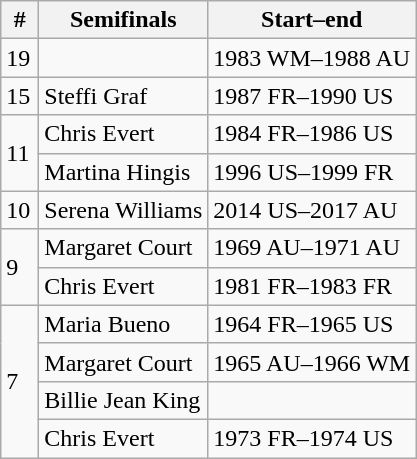<table class="wikitable">
<tr>
<th style="width:18px;">#</th>
<th>Semifinals</th>
<th>Start–end</th>
</tr>
<tr>
<td>19</td>
<td></td>
<td>1983 WM–1988 AU</td>
</tr>
<tr>
<td>15</td>
<td> Steffi Graf</td>
<td>1987 FR–1990 US</td>
</tr>
<tr>
<td rowspan="2">11</td>
<td> Chris Evert</td>
<td>1984 FR–1986 US</td>
</tr>
<tr>
<td> Martina Hingis</td>
<td>1996 US–1999 FR</td>
</tr>
<tr>
<td>10</td>
<td> Serena Williams</td>
<td>2014 US–2017 AU</td>
</tr>
<tr>
<td rowspan="2">9</td>
<td> Margaret Court</td>
<td>1969 AU–1971 AU</td>
</tr>
<tr>
<td> Chris Evert </td>
<td>1981 FR–1983 FR</td>
</tr>
<tr>
<td rowspan="4">7</td>
<td> Maria Bueno</td>
<td>1964 FR–1965 US</td>
</tr>
<tr>
<td> Margaret Court </td>
<td>1965 AU–1966 WM</td>
</tr>
<tr>
<td> Billie Jean King</td>
<td></td>
</tr>
<tr>
<td> Chris Evert </td>
<td>1973 FR–1974 US</td>
</tr>
</table>
